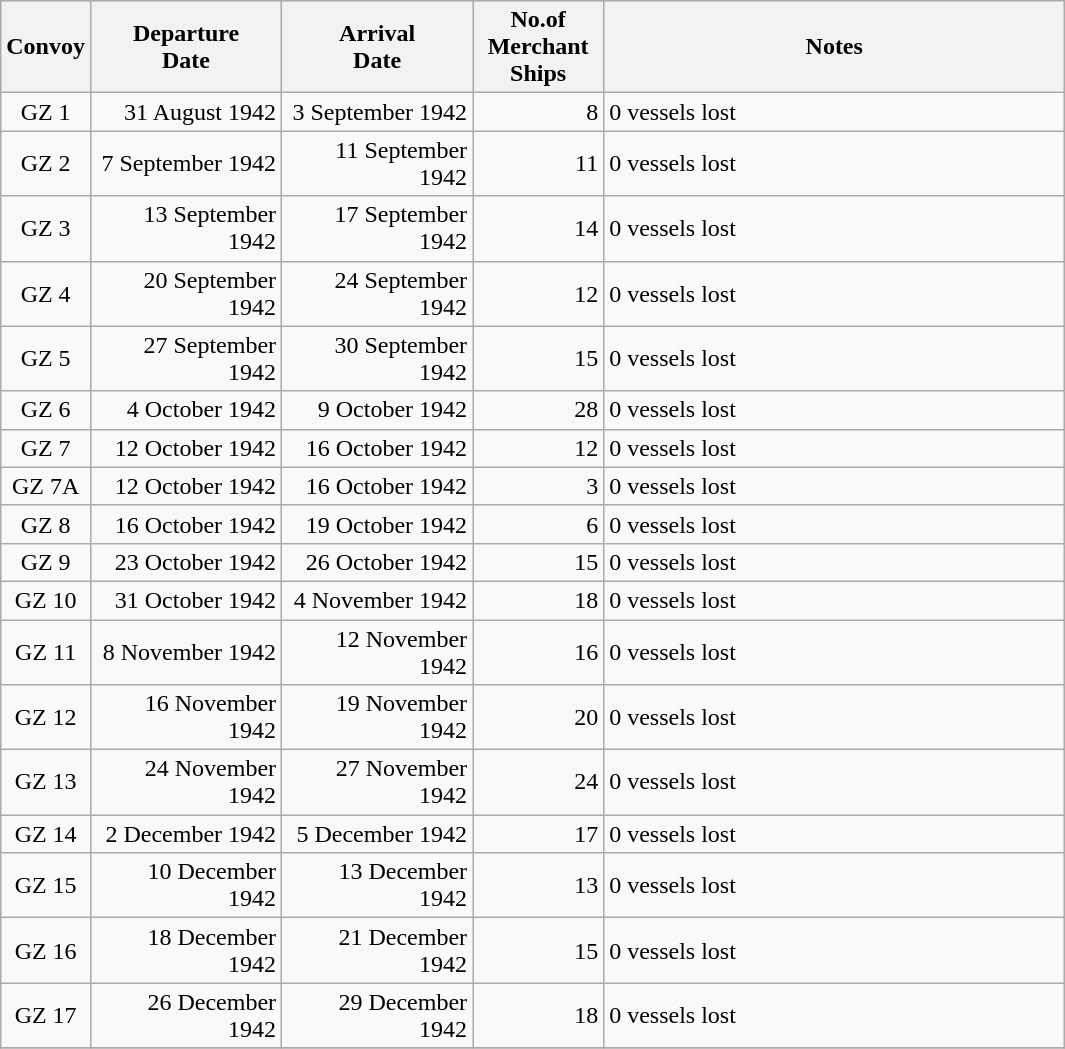<table class="wikitable sortable">
<tr>
<th scope="col" width="50px">Convoy</th>
<th scope="col" width="120px">Departure<br>Date</th>
<th scope="col" width="120px">Arrival<br>Date</th>
<th scope="col" width="80px">No.of Merchant Ships</th>
<th scope="col" width="300px">Notes</th>
</tr>
<tr>
<td align="center">GZ 1</td>
<td align="right">31 August 1942</td>
<td align="right">3 September 1942</td>
<td align="right">8</td>
<td align="left">0 vessels lost</td>
</tr>
<tr>
<td align="center">GZ 2</td>
<td align="right">7 September 1942</td>
<td align="right">11 September 1942</td>
<td align="right">11</td>
<td align="left">0 vessels lost</td>
</tr>
<tr>
<td align="center">GZ 3</td>
<td align="right">13 September 1942</td>
<td align="right">17 September 1942</td>
<td align="right">14</td>
<td align="left">0 vessels lost</td>
</tr>
<tr>
<td align="center">GZ 4</td>
<td align="right">20 September 1942</td>
<td align="right">24 September 1942</td>
<td align="right">12</td>
<td align="left">0 vessels lost</td>
</tr>
<tr>
<td align="center">GZ 5</td>
<td align="right">27 September 1942</td>
<td align="right">30 September 1942</td>
<td align="right">15</td>
<td align="left">0 vessels lost</td>
</tr>
<tr>
<td align="center">GZ 6</td>
<td align="right">4 October 1942</td>
<td align="right">9 October 1942</td>
<td align="right">28</td>
<td align="left">0 vessels lost</td>
</tr>
<tr>
<td align="center">GZ 7</td>
<td align="right">12 October 1942</td>
<td align="right">16 October 1942</td>
<td align="right">12</td>
<td align="left">0 vessels lost</td>
</tr>
<tr>
<td align="center">GZ 7A</td>
<td align="right">12 October 1942</td>
<td align="right">16 October 1942</td>
<td align="right">3</td>
<td align="left">0 vessels lost</td>
</tr>
<tr>
<td align="center">GZ 8</td>
<td align="right">16 October 1942</td>
<td align="right">19 October 1942</td>
<td align="right">6</td>
<td align="left">0 vessels lost</td>
</tr>
<tr>
<td align="center">GZ 9</td>
<td align="right">23 October 1942</td>
<td align="right">26 October 1942</td>
<td align="right">15</td>
<td align="left">0 vessels lost</td>
</tr>
<tr>
<td align="center">GZ 10</td>
<td align="right">31 October 1942</td>
<td align="right">4 November 1942</td>
<td align="right">18</td>
<td align="left">0 vessels lost</td>
</tr>
<tr>
<td align="center">GZ 11</td>
<td align="right">8 November 1942</td>
<td align="right">12 November 1942</td>
<td align="right">16</td>
<td align="left">0 vessels lost</td>
</tr>
<tr>
<td align="center">GZ 12</td>
<td align="right">16 November 1942</td>
<td align="right">19 November 1942</td>
<td align="right">20</td>
<td align="left">0 vessels lost</td>
</tr>
<tr>
<td align="center">GZ 13</td>
<td align="right">24 November 1942</td>
<td align="right">27 November 1942</td>
<td align="right">24</td>
<td align="left">0 vessels lost</td>
</tr>
<tr>
<td align="center">GZ 14</td>
<td align="right">2 December 1942</td>
<td align="right">5 December 1942</td>
<td align="right">17</td>
<td align="left">0 vessels lost</td>
</tr>
<tr>
<td align="center">GZ 15</td>
<td align="right">10 December 1942</td>
<td align="right">13 December 1942</td>
<td align="right">13</td>
<td align="left">0 vessels lost</td>
</tr>
<tr>
<td align="center">GZ 16</td>
<td align="right">18 December 1942</td>
<td align="right">21 December 1942</td>
<td align="right">15</td>
<td align="left">0 vessels lost</td>
</tr>
<tr>
<td align="center">GZ 17</td>
<td align="right">26 December 1942</td>
<td align="right">29 December 1942</td>
<td align="right">18</td>
<td align="left">0 vessels lost</td>
</tr>
<tr>
</tr>
</table>
